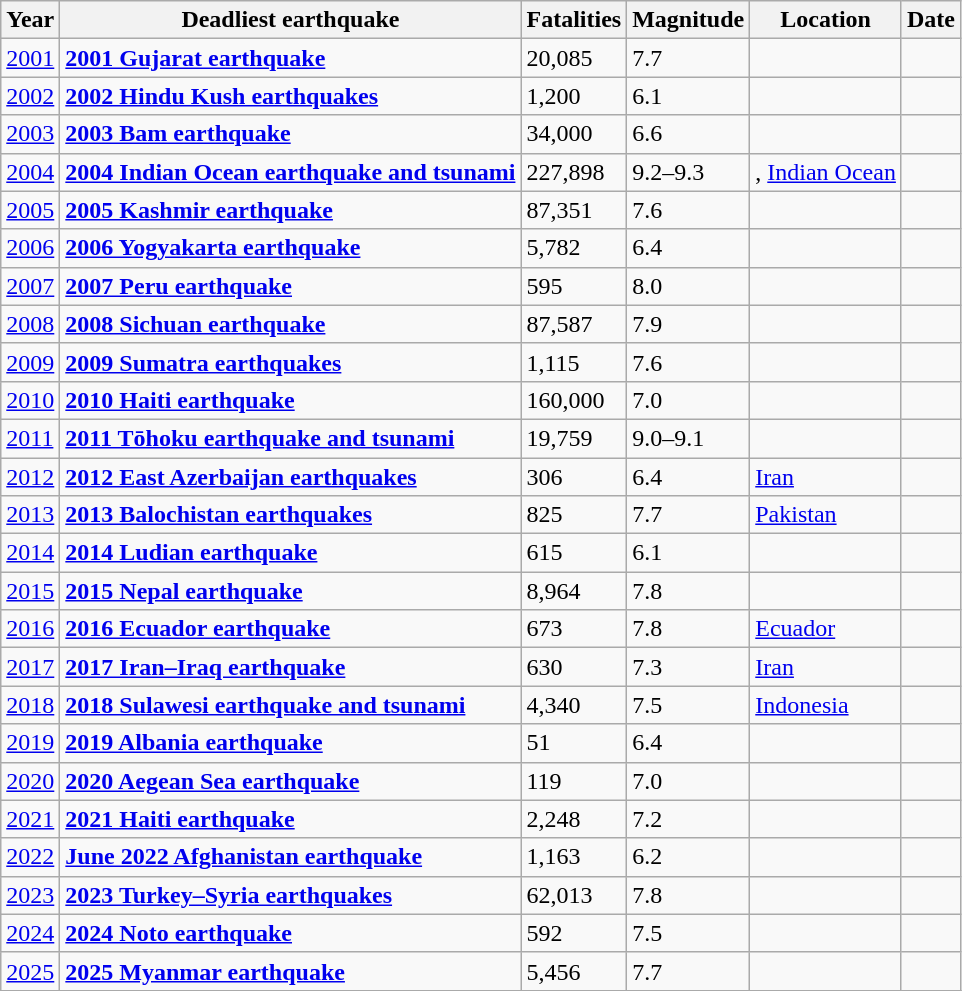<table class="sortable wikitable" style="font-size:100%">
<tr>
<th>Year</th>
<th>Deadliest earthquake</th>
<th>Fatalities</th>
<th>Magnitude</th>
<th>Location</th>
<th>Date</th>
</tr>
<tr>
<td><a href='#'>2001</a></td>
<td><strong><a href='#'>2001 Gujarat earthquake</a></strong></td>
<td>20,085</td>
<td>7.7</td>
<td></td>
<td></td>
</tr>
<tr>
<td><a href='#'>2002</a></td>
<td><strong><a href='#'>2002 Hindu Kush earthquakes</a></strong></td>
<td>1,200</td>
<td>6.1</td>
<td></td>
<td></td>
</tr>
<tr>
<td><a href='#'>2003</a></td>
<td><strong><a href='#'>2003 Bam earthquake</a></strong></td>
<td>34,000</td>
<td>6.6</td>
<td></td>
<td></td>
</tr>
<tr>
<td><a href='#'>2004</a></td>
<td><strong><a href='#'>2004 Indian Ocean earthquake and tsunami</a></strong></td>
<td>227,898</td>
<td>9.2–9.3</td>
<td>, <a href='#'>Indian Ocean</a></td>
<td></td>
</tr>
<tr>
<td><a href='#'>2005</a></td>
<td><strong><a href='#'>2005 Kashmir earthquake</a></strong></td>
<td>87,351</td>
<td>7.6</td>
<td></td>
<td></td>
</tr>
<tr>
<td><a href='#'>2006</a></td>
<td><strong><a href='#'>2006 Yogyakarta earthquake</a></strong></td>
<td>5,782</td>
<td>6.4</td>
<td></td>
<td></td>
</tr>
<tr>
<td><a href='#'>2007</a></td>
<td><strong><a href='#'>2007 Peru earthquake</a></strong></td>
<td>595</td>
<td>8.0</td>
<td></td>
<td></td>
</tr>
<tr>
<td><a href='#'>2008</a></td>
<td><strong><a href='#'>2008 Sichuan earthquake</a></strong></td>
<td>87,587</td>
<td>7.9</td>
<td></td>
<td></td>
</tr>
<tr>
<td><a href='#'>2009</a></td>
<td><strong><a href='#'>2009 Sumatra earthquakes</a></strong></td>
<td>1,115</td>
<td>7.6</td>
<td></td>
<td></td>
</tr>
<tr>
<td><a href='#'>2010</a></td>
<td><strong><a href='#'>2010 Haiti earthquake</a></strong></td>
<td>160,000</td>
<td>7.0</td>
<td></td>
<td></td>
</tr>
<tr>
<td><a href='#'>2011</a></td>
<td><strong><a href='#'>2011 Tōhoku earthquake and tsunami</a></strong></td>
<td>19,759</td>
<td>9.0–9.1</td>
<td></td>
<td></td>
</tr>
<tr>
<td><a href='#'>2012</a></td>
<td><strong><a href='#'>2012 East Azerbaijan earthquakes</a></strong></td>
<td>306</td>
<td>6.4</td>
<td>  <a href='#'>Iran</a></td>
<td></td>
</tr>
<tr>
<td><a href='#'>2013</a></td>
<td><strong><a href='#'>2013 Balochistan earthquakes</a></strong></td>
<td>825</td>
<td>7.7</td>
<td>  <a href='#'>Pakistan</a></td>
<td></td>
</tr>
<tr>
<td><a href='#'>2014</a></td>
<td><strong><a href='#'>2014 Ludian earthquake</a></strong></td>
<td>615</td>
<td>6.1</td>
<td></td>
<td></td>
</tr>
<tr>
<td><a href='#'>2015</a></td>
<td><strong><a href='#'>2015 Nepal earthquake</a></strong></td>
<td>8,964</td>
<td>7.8</td>
<td></td>
<td></td>
</tr>
<tr>
<td><a href='#'>2016</a></td>
<td><strong><a href='#'>2016 Ecuador earthquake</a></strong></td>
<td>673</td>
<td>7.8</td>
<td>  <a href='#'>Ecuador</a></td>
<td></td>
</tr>
<tr>
<td><a href='#'>2017</a></td>
<td><strong><a href='#'>2017 Iran–Iraq earthquake</a></strong></td>
<td>630</td>
<td>7.3</td>
<td>  <a href='#'>Iran</a></td>
<td></td>
</tr>
<tr>
<td><a href='#'>2018</a></td>
<td><strong><a href='#'>2018 Sulawesi earthquake and tsunami</a></strong></td>
<td>4,340</td>
<td>7.5</td>
<td>  <a href='#'>Indonesia</a></td>
<td></td>
</tr>
<tr>
<td><a href='#'>2019</a></td>
<td><strong><a href='#'>2019 Albania earthquake</a></strong></td>
<td>51</td>
<td>6.4</td>
<td></td>
<td></td>
</tr>
<tr>
<td><a href='#'>2020</a></td>
<td><strong><a href='#'>2020 Aegean Sea earthquake</a></strong></td>
<td>119</td>
<td>7.0</td>
<td><br></td>
<td></td>
</tr>
<tr>
<td><a href='#'>2021</a></td>
<td><strong><a href='#'>2021 Haiti earthquake</a></strong></td>
<td>2,248</td>
<td>7.2</td>
<td></td>
<td></td>
</tr>
<tr>
<td><a href='#'>2022</a></td>
<td><strong><a href='#'>June 2022 Afghanistan earthquake</a></strong></td>
<td>1,163</td>
<td>6.2</td>
<td><br></td>
<td></td>
</tr>
<tr>
<td><a href='#'>2023</a></td>
<td><strong><a href='#'>2023 Turkey–Syria earthquakes</a></strong></td>
<td>62,013</td>
<td>7.8</td>
<td><br></td>
<td></td>
</tr>
<tr>
<td><a href='#'>2024</a></td>
<td><strong><a href='#'>2024 Noto earthquake</a></strong></td>
<td>592</td>
<td>7.5</td>
<td></td>
<td></td>
</tr>
<tr>
<td><a href='#'>2025</a></td>
<td><strong><a href='#'>2025 Myanmar earthquake</a></strong></td>
<td>5,456</td>
<td>7.7</td>
<td><br></td>
<td></td>
</tr>
<tr>
</tr>
</table>
